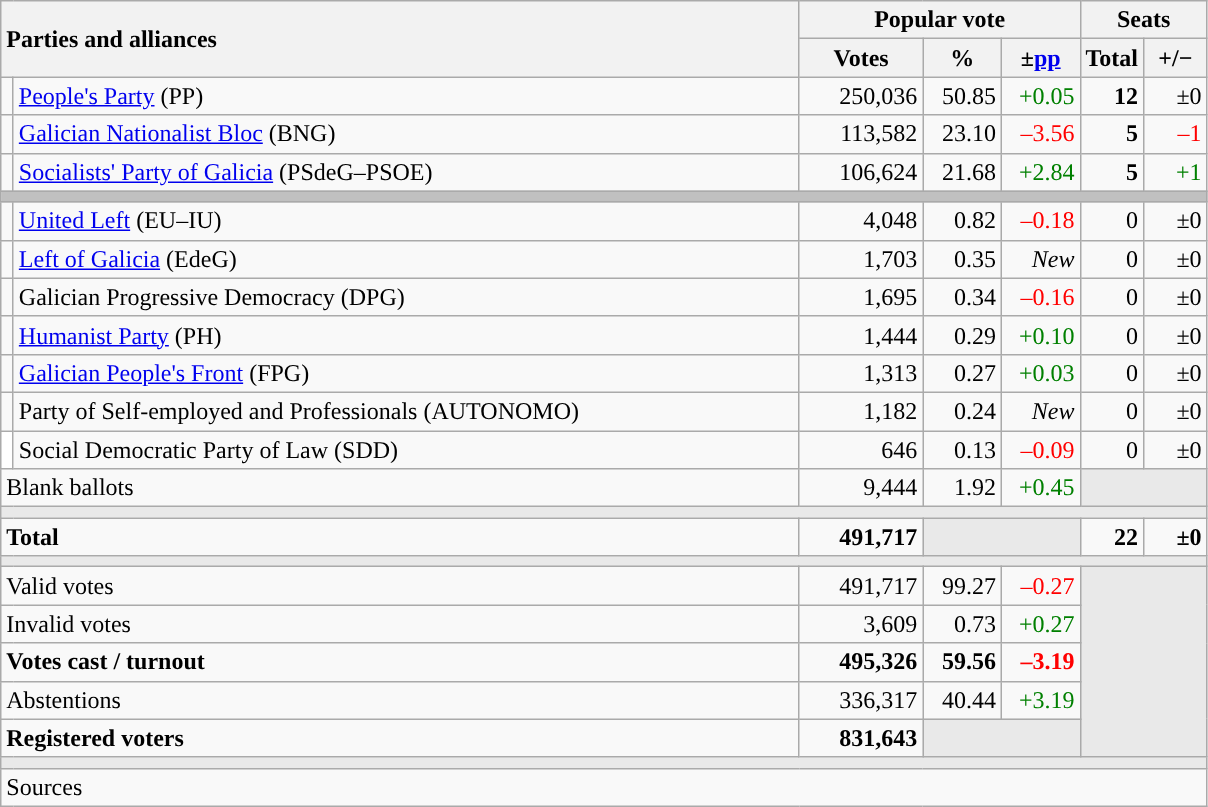<table class="wikitable" style="text-align:right;">
<tr>
<th style="text-align:left;" rowspan="2" colspan="2" width="525">Parties and alliances</th>
<th colspan="3">Popular vote</th>
<th colspan="2">Seats</th>
</tr>
<tr>
<th width="75">Votes</th>
<th width="45">%</th>
<th width="45">±<a href='#'>pp</a></th>
<th width="35">Total</th>
<th width="35">+/−</th>
</tr>
<tr>
<td width="1" style="color:inherit;background:"></td>
<td align="left"><a href='#'>People's Party</a> (PP)</td>
<td>250,036</td>
<td>50.85</td>
<td style="color:green;">+0.05</td>
<td><strong>12</strong></td>
<td>±0</td>
</tr>
<tr>
<td style="color:inherit;background:"></td>
<td align="left"><a href='#'>Galician Nationalist Bloc</a> (BNG)</td>
<td>113,582</td>
<td>23.10</td>
<td style="color:red;">–3.56</td>
<td><strong>5</strong></td>
<td style="color:red;">–1</td>
</tr>
<tr>
<td style="color:inherit;background:"></td>
<td align="left"><a href='#'>Socialists' Party of Galicia</a> (PSdeG–PSOE)</td>
<td>106,624</td>
<td>21.68</td>
<td style="color:green;">+2.84</td>
<td><strong>5</strong></td>
<td style="color:green;">+1</td>
</tr>
<tr>
<td colspan="7" bgcolor="#C0C0C0"></td>
</tr>
<tr>
<td style="color:inherit;background:"></td>
<td align="left"><a href='#'>United Left</a> (EU–IU)</td>
<td>4,048</td>
<td>0.82</td>
<td style="color:red;">–0.18</td>
<td>0</td>
<td>±0</td>
</tr>
<tr>
<td style="color:inherit;background:"></td>
<td align="left"><a href='#'>Left of Galicia</a> (EdeG)</td>
<td>1,703</td>
<td>0.35</td>
<td><em>New</em></td>
<td>0</td>
<td>±0</td>
</tr>
<tr>
<td style="color:inherit;background:"></td>
<td align="left">Galician Progressive Democracy (DPG)</td>
<td>1,695</td>
<td>0.34</td>
<td style="color:red;">–0.16</td>
<td>0</td>
<td>±0</td>
</tr>
<tr>
<td style="color:inherit;background:"></td>
<td align="left"><a href='#'>Humanist Party</a> (PH)</td>
<td>1,444</td>
<td>0.29</td>
<td style="color:green;">+0.10</td>
<td>0</td>
<td>±0</td>
</tr>
<tr>
<td style="color:inherit;background:"></td>
<td align="left"><a href='#'>Galician People's Front</a> (FPG)</td>
<td>1,313</td>
<td>0.27</td>
<td style="color:green;">+0.03</td>
<td>0</td>
<td>±0</td>
</tr>
<tr>
<td style="color:inherit;background:"></td>
<td align="left">Party of Self-employed and Professionals (AUTONOMO)</td>
<td>1,182</td>
<td>0.24</td>
<td><em>New</em></td>
<td>0</td>
<td>±0</td>
</tr>
<tr>
<td bgcolor="white"></td>
<td align="left">Social Democratic Party of Law (SDD)</td>
<td>646</td>
<td>0.13</td>
<td style="color:red;">–0.09</td>
<td>0</td>
<td>±0</td>
</tr>
<tr>
<td align="left" colspan="2">Blank ballots</td>
<td>9,444</td>
<td>1.92</td>
<td style="color:green;">+0.45</td>
<td bgcolor="#E9E9E9" colspan="2"></td>
</tr>
<tr>
<td colspan="7" bgcolor="#E9E9E9"></td>
</tr>
<tr style="font-weight:bold;">
<td align="left" colspan="2">Total</td>
<td>491,717</td>
<td bgcolor="#E9E9E9" colspan="2"></td>
<td>22</td>
<td>±0</td>
</tr>
<tr>
<td colspan="7" bgcolor="#E9E9E9"></td>
</tr>
<tr>
<td align="left" colspan="2">Valid votes</td>
<td>491,717</td>
<td>99.27</td>
<td style="color:red;">–0.27</td>
<td bgcolor="#E9E9E9" colspan="7" rowspan="5"></td>
</tr>
<tr>
<td align="left" colspan="2">Invalid votes</td>
<td>3,609</td>
<td>0.73</td>
<td style="color:green;">+0.27</td>
</tr>
<tr style="font-weight:bold;">
<td align="left" colspan="2">Votes cast / turnout</td>
<td>495,326</td>
<td>59.56</td>
<td style="color:red;">–3.19</td>
</tr>
<tr>
<td align="left" colspan="2">Abstentions</td>
<td>336,317</td>
<td>40.44</td>
<td style="color:green;">+3.19</td>
</tr>
<tr style="font-weight:bold;">
<td align="left" colspan="2">Registered voters</td>
<td>831,643</td>
<td bgcolor="#E9E9E9" colspan="2"></td>
</tr>
<tr>
<td colspan="7" bgcolor="#E9E9E9"></td>
</tr>
<tr>
<td align="left" colspan="7">Sources</td>
</tr>
</table>
